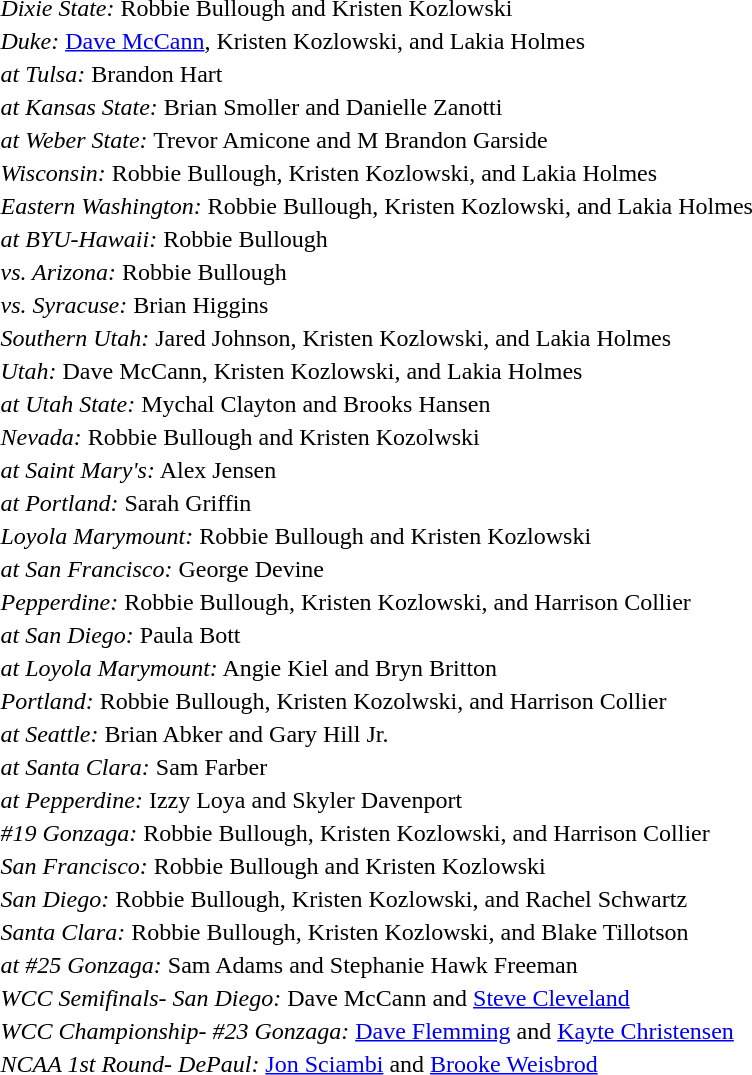<table>
<tr>
<td><em>Dixie State:</em> Robbie Bullough and Kristen Kozlowski</td>
</tr>
<tr>
<td><em>Duke:</em> <a href='#'>Dave McCann</a>, Kristen Kozlowski, and Lakia Holmes </td>
</tr>
<tr>
<td><em>at Tulsa:</em> Brandon Hart </td>
</tr>
<tr>
<td><em>at Kansas State:</em> Brian Smoller and Danielle Zanotti </td>
</tr>
<tr>
<td><em>at Weber State:</em> Trevor Amicone and M Brandon Garside</td>
</tr>
<tr>
<td><em>Wisconsin:</em> Robbie Bullough, Kristen Kozlowski, and Lakia Holmes</td>
</tr>
<tr>
<td><em>Eastern Washington:</em> Robbie Bullough, Kristen Kozlowski, and Lakia Holmes</td>
</tr>
<tr>
<td><em>at BYU-Hawaii:</em> Robbie Bullough</td>
</tr>
<tr>
<td><em>vs. Arizona:</em> Robbie Bullough</td>
</tr>
<tr>
<td><em>vs. Syracuse:</em> Brian Higgins</td>
</tr>
<tr>
<td><em>Southern Utah:</em> Jared Johnson, Kristen Kozlowski, and Lakia Holmes </td>
</tr>
<tr>
<td><em>Utah:</em> Dave McCann, Kristen Kozlowski, and Lakia Holmes </td>
</tr>
<tr>
<td><em>at Utah State:</em> Mychal Clayton and Brooks Hansen </td>
</tr>
<tr>
<td><em>Nevada:</em> Robbie Bullough and Kristen Kozolwski </td>
</tr>
<tr>
<td><em>at Saint Mary's:</em> Alex Jensen </td>
</tr>
<tr>
<td><em>at Portland:</em> Sarah Griffin </td>
</tr>
<tr>
<td><em>Loyola Marymount:</em> Robbie Bullough and Kristen Kozlowski </td>
</tr>
<tr>
<td><em>at San Francisco:</em> George Devine </td>
</tr>
<tr>
<td><em>Pepperdine:</em> Robbie Bullough, Kristen Kozlowski, and Harrison Collier </td>
</tr>
<tr>
<td><em>at San Diego:</em> Paula Bott </td>
</tr>
<tr>
<td><em>at Loyola Marymount:</em> Angie Kiel and Bryn Britton </td>
</tr>
<tr>
<td><em>Portland:</em> Robbie Bullough, Kristen Kozolwski, and Harrison Collier </td>
</tr>
<tr>
<td><em>at Seattle:</em> Brian Abker and Gary Hill Jr.</td>
</tr>
<tr>
<td><em>at Santa Clara:</em> Sam Farber </td>
</tr>
<tr>
<td><em>at Pepperdine:</em> Izzy Loya and Skyler Davenport</td>
</tr>
<tr>
<td><em>#19 Gonzaga:</em> Robbie Bullough, Kristen Kozlowski, and Harrison Collier </td>
</tr>
<tr>
<td><em>San Francisco:</em> Robbie Bullough and Kristen Kozlowski </td>
</tr>
<tr>
<td><em>San Diego:</em> Robbie Bullough, Kristen Kozlowski, and Rachel Schwartz </td>
</tr>
<tr>
<td><em>Santa Clara:</em> Robbie Bullough, Kristen Kozlowski, and Blake Tillotson </td>
</tr>
<tr>
<td><em>at #25 Gonzaga:</em> Sam Adams and Stephanie Hawk Freeman </td>
</tr>
<tr>
<td><em>WCC Semifinals- San Diego:</em> Dave McCann and <a href='#'>Steve Cleveland</a></td>
</tr>
<tr>
<td><em>WCC Championship- #23 Gonzaga:</em> <a href='#'>Dave Flemming</a> and <a href='#'>Kayte Christensen</a></td>
</tr>
<tr>
<td><em>NCAA 1st Round- DePaul:</em> <a href='#'>Jon Sciambi</a> and <a href='#'>Brooke Weisbrod</a></td>
</tr>
</table>
